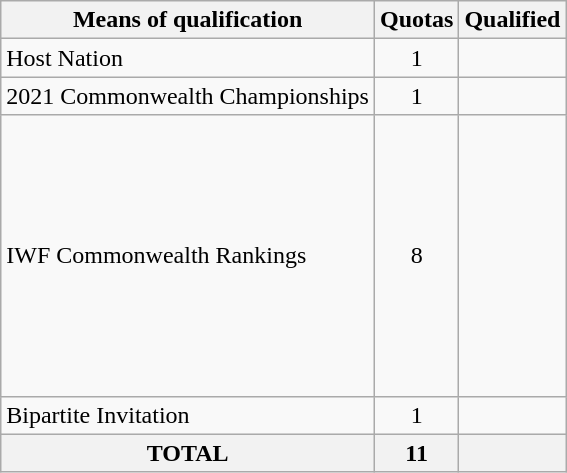<table class = "wikitable">
<tr>
<th>Means of qualification</th>
<th>Quotas</th>
<th>Qualified</th>
</tr>
<tr>
<td>Host Nation</td>
<td align="center">1</td>
<td></td>
</tr>
<tr>
<td>2021 Commonwealth Championships</td>
<td align="center">1</td>
<td></td>
</tr>
<tr>
<td>IWF Commonwealth Rankings</td>
<td align="center">8</td>
<td><br><br><br><br><em></em><br><br><br><s></s><br><br><s></s><br></td>
</tr>
<tr>
<td>Bipartite Invitation</td>
<td align="center">1</td>
<td></td>
</tr>
<tr>
<th>TOTAL</th>
<th>11</th>
<th></th>
</tr>
</table>
